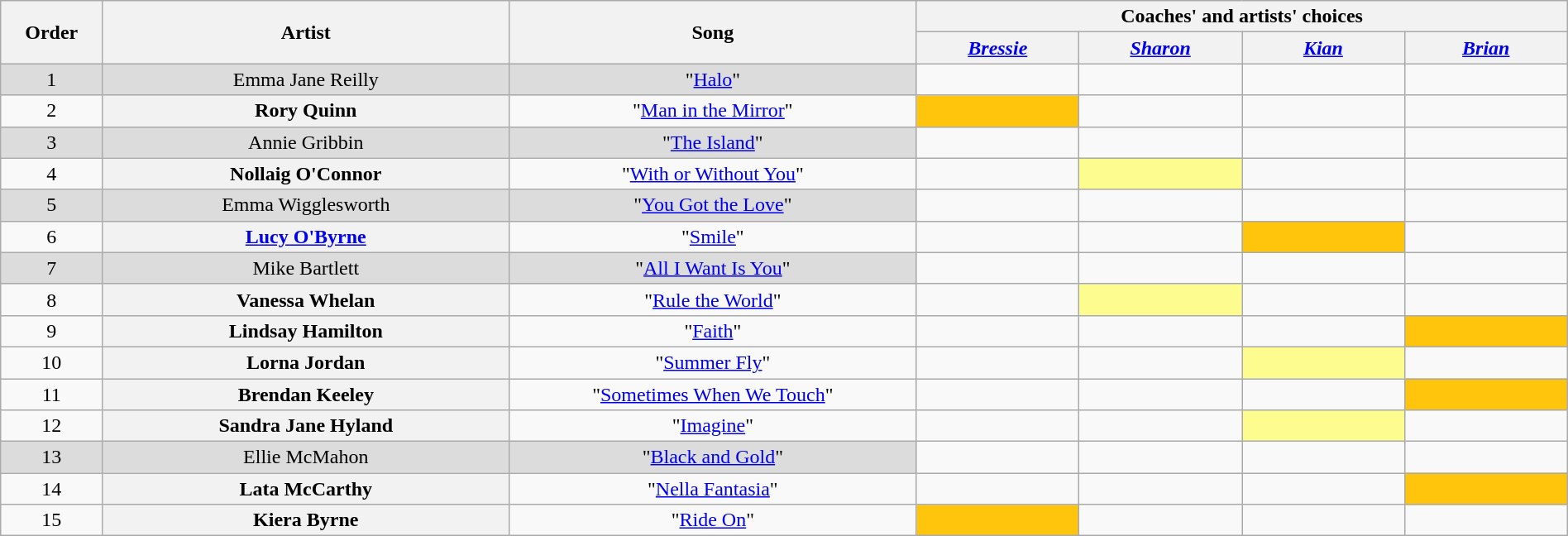<table class="wikitable" style="text-align:center; width:100%;">
<tr>
<th scope="col" rowspan="2" width="5%">Order</th>
<th scope="col" rowspan="2" width="20%">Artist</th>
<th scope="col" rowspan="2" width="20%">Song</th>
<th scope="col" colspan="4" width="32%">Coaches' and artists' choices</th>
</tr>
<tr>
<th width="8%"><em><a href='#'>Bressie</a></em></th>
<th width="8%"><em><a href='#'>Sharon</a></em></th>
<th width="8%"><em><a href='#'>Kian</a></em></th>
<th width="8%"><em><a href='#'>Brian</a></em></th>
</tr>
<tr>
<td style="background-color:#DCDCDC;">1</td>
<td style="background-color:#DCDCDC;">Emma Jane Reilly</td>
<td style="background-color:#DCDCDC;">"<a href='#'>Halo</a>"</td>
<td></td>
<td></td>
<td></td>
<td></td>
</tr>
<tr>
<td>2</td>
<th scope="row">Rory Quinn</th>
<td>"<a href='#'>Man in the Mirror</a>"</td>
<td style="background-color:#FFC40C;"><strong></strong></td>
<td></td>
<td></td>
<td></td>
</tr>
<tr>
<td style="background-color:#DCDCDC;">3</td>
<td style="background-color:#DCDCDC;">Annie Gribbin</td>
<td style="background-color:#DCDCDC;">"<a href='#'>The Island</a>"</td>
<td></td>
<td></td>
<td></td>
<td></td>
</tr>
<tr>
<td>4</td>
<th scope="row">Nollaig O'Connor</th>
<td>"<a href='#'>With or Without You</a>"</td>
<td><strong></strong></td>
<td style="background-color:#fdfc8f;"><strong></strong></td>
<td><strong></strong></td>
<td><strong></strong></td>
</tr>
<tr>
<td style="background-color:#DCDCDC;">5</td>
<td style="background-color:#DCDCDC;">Emma Wigglesworth</td>
<td style="background-color:#DCDCDC;">"<a href='#'>You Got the Love</a>"</td>
<td></td>
<td></td>
<td></td>
<td></td>
</tr>
<tr>
<td>6</td>
<th scope="row"><a href='#'>Lucy O'Byrne</a></th>
<td>"<a href='#'>Smile</a>"</td>
<td></td>
<td></td>
<td style="background-color:#FFC40C;"><strong></strong></td>
<td></td>
</tr>
<tr>
<td style="background-color:#DCDCDC;">7</td>
<td style="background-color:#DCDCDC;">Mike Bartlett</td>
<td style="background-color:#DCDCDC;">"<a href='#'>All I Want Is You</a>"</td>
<td></td>
<td></td>
<td></td>
<td></td>
</tr>
<tr>
<td>8</td>
<th scope="row">Vanessa Whelan</th>
<td>"<a href='#'>Rule the World</a>"</td>
<td></td>
<td style="background-color:#fdfc8f;"><strong></strong></td>
<td><strong></strong></td>
<td><strong></strong></td>
</tr>
<tr>
<td>9</td>
<th scope="row">Lindsay Hamilton</th>
<td>"<a href='#'>Faith</a>"</td>
<td></td>
<td></td>
<td></td>
<td style="background-color:#FFC40C;"><strong></strong></td>
</tr>
<tr>
<td>10</td>
<th scope="row">Lorna Jordan</th>
<td>"<a href='#'>Summer Fly</a>"</td>
<td></td>
<td><strong></strong></td>
<td style="background-color:#fdfc8f;"><strong></strong></td>
<td></td>
</tr>
<tr>
<td>11</td>
<th scope="row">Brendan Keeley</th>
<td>"<a href='#'>Sometimes When We Touch</a>"</td>
<td></td>
<td></td>
<td></td>
<td style="background-color:#FFC40C;"><strong></strong></td>
</tr>
<tr>
<td>12</td>
<th scope="row">Sandra Jane Hyland</th>
<td>"<a href='#'>Imagine</a>"</td>
<td><strong></strong></td>
<td></td>
<td style="background-color:#fdfc8f;"><strong></strong></td>
<td></td>
</tr>
<tr>
<td style="background-color:#DCDCDC;">13</td>
<td style="background-color:#DCDCDC;">Ellie McMahon</td>
<td style="background-color:#DCDCDC;">"<a href='#'>Black and Gold</a>"</td>
<td></td>
<td></td>
<td></td>
<td></td>
</tr>
<tr>
<td>14</td>
<th scope="row">Lata McCarthy</th>
<td>"<a href='#'>Nella Fantasia</a>"</td>
<td></td>
<td></td>
<td></td>
<td style="background-color:#FFC40C;"><strong></strong></td>
</tr>
<tr>
<td>15</td>
<th scope="row">Kiera Byrne</th>
<td>"<a href='#'>Ride On</a>"</td>
<td style="background-color:#FFC40C;"><strong></strong></td>
<td></td>
<td></td>
<td></td>
</tr>
</table>
